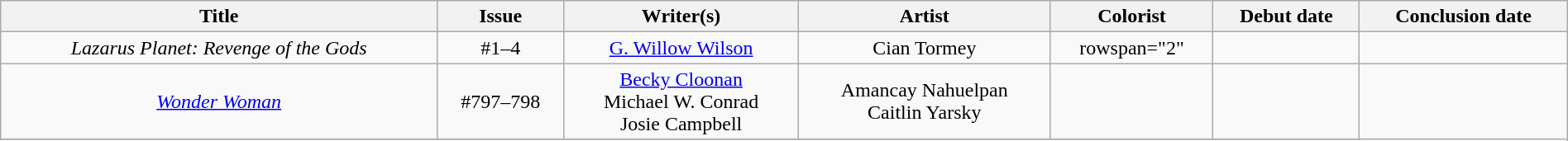<table class="wikitable" style="text-align:center; width:100%">
<tr>
<th scope="col">Title</th>
<th scope="col">Issue</th>
<th scope="col">Writer(s)</th>
<th scope="col">Artist</th>
<th scope="col">Colorist</th>
<th scope="col">Debut date</th>
<th scope="col">Conclusion date</th>
</tr>
<tr>
<td><em>Lazarus Planet: Revenge of the Gods</em></td>
<td>#1–4</td>
<td><a href='#'>G. Willow Wilson</a></td>
<td>Cian Tormey</td>
<td>rowspan="2" </td>
<td></td>
<td></td>
</tr>
<tr>
<td><em><a href='#'>Wonder Woman</a></em></td>
<td>#797–798</td>
<td><a href='#'>Becky Cloonan</a><br>Michael W. Conrad<br>Josie Campbell</td>
<td>Amancay Nahuelpan<br>Caitlin Yarsky</td>
<td></td>
<td></td>
</tr>
<tr>
</tr>
</table>
